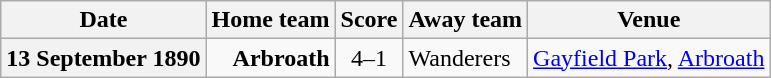<table class="wikitable football-result-list" style="max-width: 80em; text-align: center">
<tr>
<th scope="col">Date</th>
<th scope="col">Home team</th>
<th scope="col">Score</th>
<th scope="col">Away team</th>
<th scope="col">Venue</th>
</tr>
<tr>
<th scope="row">13 September 1890</th>
<td align=right><strong>Arbroath</strong></td>
<td>4–1</td>
<td align=left>Wanderers</td>
<td align=left><a href='#'>Gayfield Park</a>, <a href='#'>Arbroath</a></td>
</tr>
</table>
